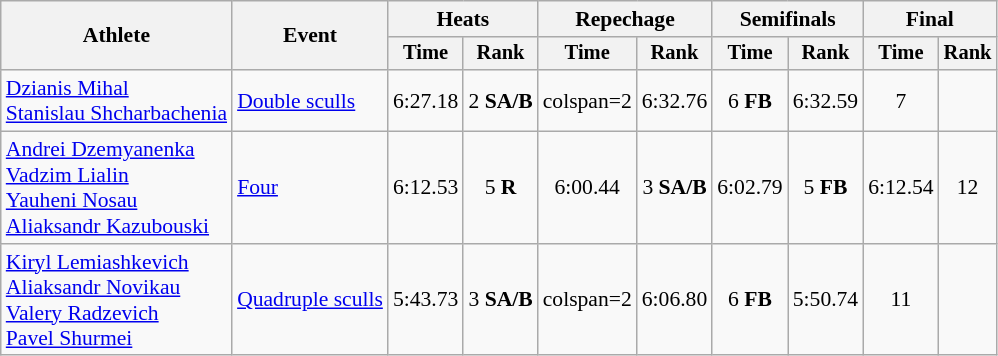<table class="wikitable" style="font-size:90%">
<tr>
<th rowspan="2">Athlete</th>
<th rowspan="2">Event</th>
<th colspan="2">Heats</th>
<th colspan="2">Repechage</th>
<th colspan="2">Semifinals</th>
<th colspan="2">Final</th>
</tr>
<tr style="font-size:95%">
<th>Time</th>
<th>Rank</th>
<th>Time</th>
<th>Rank</th>
<th>Time</th>
<th>Rank</th>
<th>Time</th>
<th>Rank</th>
</tr>
<tr align=center>
<td align=left><a href='#'>Dzianis Mihal</a><br><a href='#'>Stanislau Shcharbachenia</a></td>
<td align=left><a href='#'>Double sculls</a></td>
<td>6:27.18</td>
<td>2 <strong>SA/B</strong></td>
<td>colspan=2 </td>
<td>6:32.76</td>
<td>6 <strong>FB</strong></td>
<td>6:32.59</td>
<td>7</td>
</tr>
<tr align=center>
<td align=left><a href='#'>Andrei Dzemyanenka</a><br><a href='#'>Vadzim Lialin</a><br><a href='#'>Yauheni Nosau</a><br><a href='#'>Aliaksandr Kazubouski</a></td>
<td align=left><a href='#'>Four</a></td>
<td>6:12.53</td>
<td>5 <strong>R</strong></td>
<td>6:00.44</td>
<td>3 <strong>SA/B</strong></td>
<td>6:02.79</td>
<td>5 <strong>FB</strong></td>
<td>6:12.54</td>
<td>12</td>
</tr>
<tr align=center>
<td align=left><a href='#'>Kiryl Lemiashkevich</a><br><a href='#'>Aliaksandr Novikau</a><br><a href='#'>Valery Radzevich</a><br><a href='#'>Pavel Shurmei</a></td>
<td align=left><a href='#'>Quadruple sculls</a></td>
<td>5:43.73</td>
<td>3 <strong>SA/B</strong></td>
<td>colspan=2 </td>
<td>6:06.80</td>
<td>6 <strong>FB</strong></td>
<td>5:50.74</td>
<td>11</td>
</tr>
</table>
